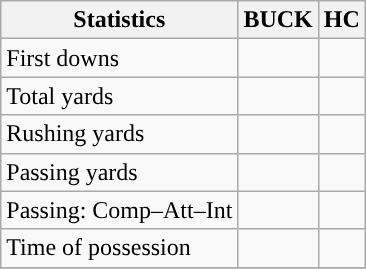<table class="wikitable" style="float: left;">
<tr>
<th>Statistics</th>
<th>BUCK</th>
<th>HC</th>
</tr>
<tr>
<td>First downs</td>
<td></td>
<td></td>
</tr>
<tr>
<td>Total yards</td>
<td></td>
<td></td>
</tr>
<tr>
<td>Rushing yards</td>
<td></td>
<td></td>
</tr>
<tr>
<td>Passing yards</td>
<td></td>
<td></td>
</tr>
<tr>
<td>Passing: Comp–Att–Int</td>
<td></td>
<td></td>
</tr>
<tr>
<td>Time of possession</td>
<td></td>
<td></td>
</tr>
<tr>
</tr>
</table>
